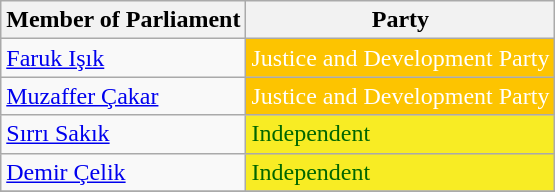<table class="wikitable">
<tr>
<th>Member of Parliament</th>
<th>Party</th>
</tr>
<tr>
<td><a href='#'>Faruk Işık</a></td>
<td style="background:#FDC400; color:white">Justice and Development Party</td>
</tr>
<tr>
<td><a href='#'>Muzaffer Çakar</a></td>
<td style="background:#FDC400; color:white">Justice and Development Party</td>
</tr>
<tr>
<td><a href='#'>Sırrı Sakık</a></td>
<td style="background:#F8EC24; color:#006600">Independent</td>
</tr>
<tr>
<td><a href='#'>Demir Çelik</a></td>
<td style="background:#F8EC24; color:#006600">Independent</td>
</tr>
<tr>
</tr>
</table>
